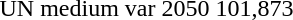<table>
<tr>
<td>UN medium var</td>
<td>2050</td>
<td>101,873</td>
</tr>
</table>
